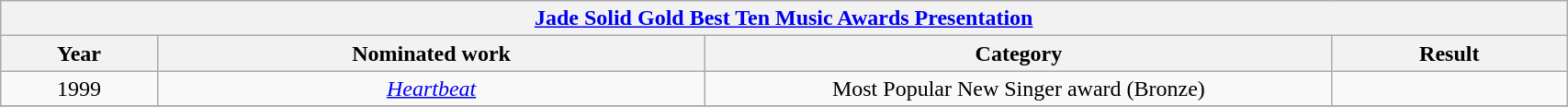<table width="90%" class="wikitable">
<tr>
<th colspan="4" align="center"><a href='#'>Jade Solid Gold Best Ten Music Awards Presentation</a></th>
</tr>
<tr>
<th width="10%">Year</th>
<th width="35%">Nominated work</th>
<th width="40%">Category</th>
<th width="15%">Result</th>
</tr>
<tr>
<td align="center">1999</td>
<td align="center"><em><a href='#'>Heartbeat</a></em></td>
<td align="center">Most Popular New Singer award (Bronze)</td>
<td></td>
</tr>
<tr>
</tr>
</table>
